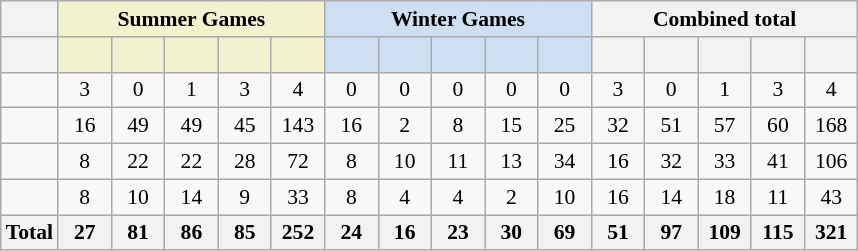<table class="wikitable sortable" style="margin-top:0; text-align:center; font-size:90%;">
<tr>
<th></th>
<th align="center" style="background-color:#f2f2ce;" colspan="5" ;>Summer Games</th>
<th align="center" style="background-color:#cedff2;" colspan="5" ;>Winter Games</th>
<th align="center" colspan="5" ;>Combined total</th>
</tr>
<tr>
<th></th>
<th style="background-color:#f2f2ce; width:2em;"><br></th>
<th style="background-color:#f2f2ce; width:2em;"><br></th>
<th style="background-color:#f2f2ce; width:2em;"><br></th>
<th style="background-color:#f2f2ce; width:2em;"><br></th>
<th style="background-color:#f2f2ce; width:2em;"><br></th>
<th style="background-color:#cedff2; width:2em;"><br></th>
<th style="background-color:#cedff2; width:2em;"><br></th>
<th style="background-color:#cedff2; width:2em;"><br></th>
<th style="background-color:#cedff2; width:2em;"><br></th>
<th style="background-color:#cedff2; width:2em;"><br></th>
<th style="width:2em;"><br></th>
<th style="width:2em;"><br></th>
<th style="width:2em;"><br></th>
<th style="width:2em;"><br></th>
<th style="width:2em;"><br></th>
</tr>
<tr>
<td align=left></td>
<td>3</td>
<td>0</td>
<td>1</td>
<td>3</td>
<td>4</td>
<td>0</td>
<td>0</td>
<td>0</td>
<td>0</td>
<td>0</td>
<td>3</td>
<td>0</td>
<td>1</td>
<td>3</td>
<td>4</td>
</tr>
<tr>
<td align=left></td>
<td>16</td>
<td>49</td>
<td>49</td>
<td>45</td>
<td>143</td>
<td>16</td>
<td>2</td>
<td>8</td>
<td>15</td>
<td>25</td>
<td>32</td>
<td>51</td>
<td>57</td>
<td>60</td>
<td>168</td>
</tr>
<tr>
<td align=left></td>
<td>8</td>
<td>22</td>
<td>22</td>
<td>28</td>
<td>72</td>
<td>8</td>
<td>10</td>
<td>11</td>
<td>13</td>
<td>34</td>
<td>16</td>
<td>32</td>
<td>33</td>
<td>41</td>
<td>106</td>
</tr>
<tr>
<td align=left></td>
<td>8</td>
<td>10</td>
<td>14</td>
<td>9</td>
<td>33</td>
<td>8</td>
<td>4</td>
<td>4</td>
<td>2</td>
<td>10</td>
<td>16</td>
<td>14</td>
<td>18</td>
<td>11</td>
<td>43</td>
</tr>
<tr>
<th style="text-align: center;">Total</th>
<th>27</th>
<th>81</th>
<th>86</th>
<th>85</th>
<th>252</th>
<th>24</th>
<th>16</th>
<th>23</th>
<th>30</th>
<th>69</th>
<th>51</th>
<th>97</th>
<th>109</th>
<th>115</th>
<th>321</th>
</tr>
</table>
